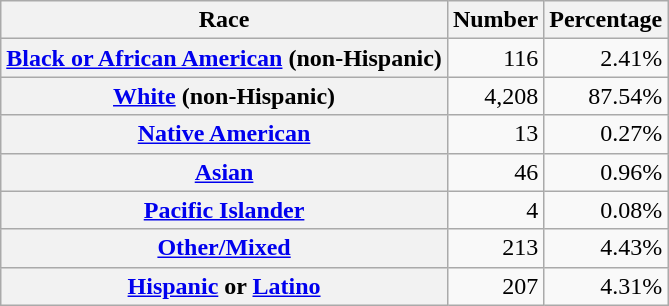<table class="wikitable" style="text-align:right">
<tr>
<th scope="col">Race</th>
<th scope="col">Number</th>
<th scope="col">Percentage</th>
</tr>
<tr>
<th scope="row"><a href='#'>Black or African American</a> (non-Hispanic)</th>
<td>116</td>
<td>2.41%</td>
</tr>
<tr>
<th scope="row"><a href='#'>White</a> (non-Hispanic)</th>
<td>4,208</td>
<td>87.54%</td>
</tr>
<tr>
<th scope="row"><a href='#'>Native American</a></th>
<td>13</td>
<td>0.27%</td>
</tr>
<tr>
<th scope="row"><a href='#'>Asian</a></th>
<td>46</td>
<td>0.96%</td>
</tr>
<tr>
<th scope="row"><a href='#'>Pacific Islander</a></th>
<td>4</td>
<td>0.08%</td>
</tr>
<tr>
<th scope="row"><a href='#'>Other/Mixed</a></th>
<td>213</td>
<td>4.43%</td>
</tr>
<tr>
<th scope="row"><a href='#'>Hispanic</a> or <a href='#'>Latino</a></th>
<td>207</td>
<td>4.31%</td>
</tr>
</table>
